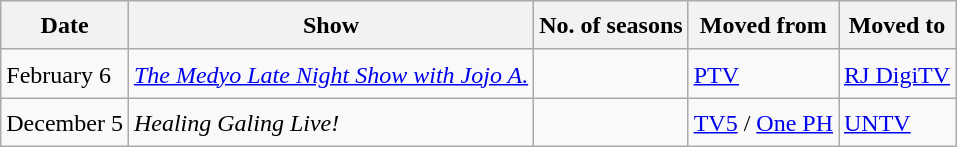<table class="wikitable" style="text-align:left; line-height:25px; width:auto;">
<tr>
<th>Date</th>
<th>Show</th>
<th>No. of seasons</th>
<th>Moved from</th>
<th>Moved to</th>
</tr>
<tr>
<td>February 6</td>
<td><em><a href='#'>The Medyo Late Night Show with Jojo A.</a></em></td>
<td></td>
<td><a href='#'>PTV</a></td>
<td><a href='#'>RJ DigiTV</a></td>
</tr>
<tr>
<td>December 5</td>
<td><em>Healing Galing Live!</em></td>
<td></td>
<td><a href='#'>TV5</a> / <a href='#'>One PH</a></td>
<td><a href='#'>UNTV</a></td>
</tr>
</table>
